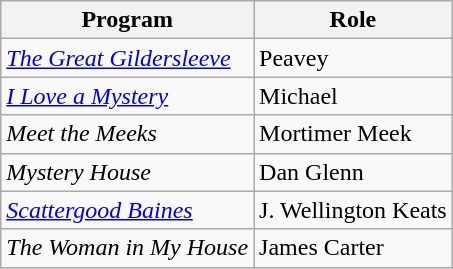<table class="wikitable">
<tr>
<th>Program</th>
<th>Role</th>
</tr>
<tr>
<td><em><a href='#'>The Great Gildersleeve</a></em></td>
<td>Peavey</td>
</tr>
<tr>
<td><em><a href='#'>I Love a Mystery</a></em></td>
<td>Michael</td>
</tr>
<tr>
<td><em>Meet the Meeks</em></td>
<td>Mortimer Meek</td>
</tr>
<tr>
<td><em>Mystery House</em></td>
<td>Dan Glenn</td>
</tr>
<tr>
<td><em><a href='#'>Scattergood Baines</a></em></td>
<td>J. Wellington Keats</td>
</tr>
<tr>
<td><em>The Woman in My House</em></td>
<td>James Carter</td>
</tr>
</table>
